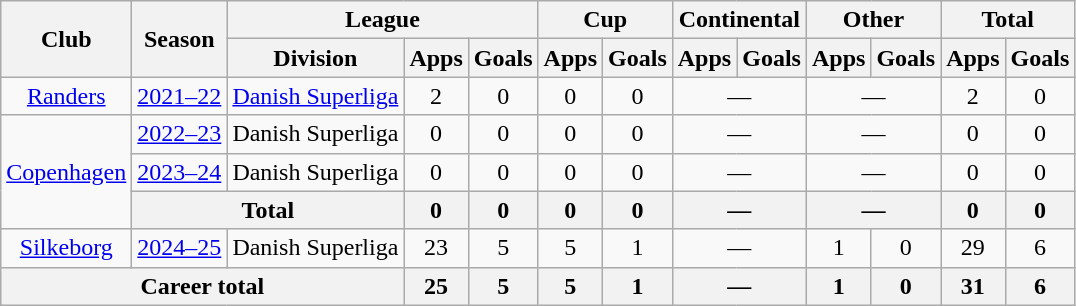<table class="wikitable" style="text-align: center">
<tr>
<th rowspan="2">Club</th>
<th rowspan="2">Season</th>
<th colspan="3">League</th>
<th colspan="2">Cup</th>
<th colspan="2">Continental</th>
<th colspan="2">Other</th>
<th colspan="2">Total</th>
</tr>
<tr>
<th>Division</th>
<th>Apps</th>
<th>Goals</th>
<th>Apps</th>
<th>Goals</th>
<th>Apps</th>
<th>Goals</th>
<th>Apps</th>
<th>Goals</th>
<th>Apps</th>
<th>Goals</th>
</tr>
<tr>
<td><a href='#'>Randers</a></td>
<td><a href='#'>2021–22</a></td>
<td><a href='#'>Danish Superliga</a></td>
<td>2</td>
<td>0</td>
<td>0</td>
<td>0</td>
<td colspan="2">—</td>
<td colspan="2">—</td>
<td>2</td>
<td>0</td>
</tr>
<tr>
<td rowspan="3"><a href='#'>Copenhagen</a></td>
<td><a href='#'>2022–23</a></td>
<td>Danish Superliga</td>
<td>0</td>
<td>0</td>
<td>0</td>
<td>0</td>
<td colspan="2">—</td>
<td colspan="2">—</td>
<td>0</td>
<td>0</td>
</tr>
<tr>
<td><a href='#'>2023–24</a></td>
<td>Danish Superliga</td>
<td>0</td>
<td>0</td>
<td>0</td>
<td>0</td>
<td colspan="2">—</td>
<td colspan="2">—</td>
<td>0</td>
<td>0</td>
</tr>
<tr>
<th colspan="2">Total</th>
<th>0</th>
<th>0</th>
<th>0</th>
<th>0</th>
<th colspan="2">—</th>
<th colspan="2">—</th>
<th>0</th>
<th>0</th>
</tr>
<tr>
<td><a href='#'>Silkeborg</a></td>
<td><a href='#'>2024–25</a></td>
<td>Danish Superliga</td>
<td>23</td>
<td>5</td>
<td>5</td>
<td>1</td>
<td colspan="2">—</td>
<td>1</td>
<td>0</td>
<td>29</td>
<td>6</td>
</tr>
<tr>
<th colspan="3">Career total</th>
<th>25</th>
<th>5</th>
<th>5</th>
<th>1</th>
<th colspan="2">—</th>
<th>1</th>
<th>0</th>
<th>31</th>
<th>6</th>
</tr>
</table>
